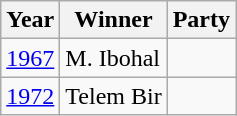<table class="wikitable">
<tr>
<th>Year</th>
<th>Winner</th>
<th colspan="2">Party</th>
</tr>
<tr>
<td><a href='#'>1967</a></td>
<td>M. Ibohal</td>
<td></td>
</tr>
<tr>
<td><a href='#'>1972</a></td>
<td>Telem Bir</td>
<td></td>
</tr>
</table>
